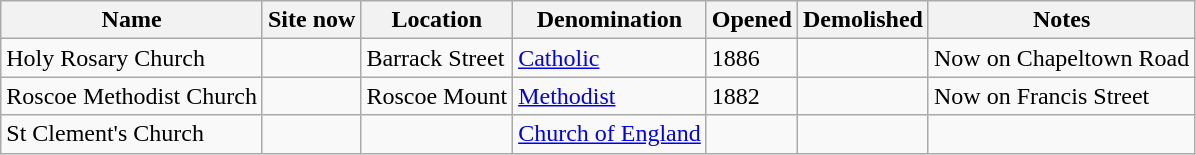<table class="wikitable sortable">
<tr>
<th>Name</th>
<th class="unsortable">Site now</th>
<th>Location</th>
<th>Denomination</th>
<th>Opened</th>
<th>Demolished</th>
<th class="unsortable">Notes</th>
</tr>
<tr>
<td>Holy Rosary Church</td>
<td></td>
<td>Barrack Street </td>
<td><a href='#'>Catholic</a></td>
<td>1886</td>
<td></td>
<td>Now on Chapeltown Road</td>
</tr>
<tr>
<td>Roscoe Methodist Church</td>
<td></td>
<td>Roscoe Mount</td>
<td><a href='#'>Methodist</a></td>
<td>1882</td>
<td></td>
<td>Now on Francis Street</td>
</tr>
<tr>
<td>St Clement's Church </td>
<td></td>
<td></td>
<td><a href='#'>Church of England</a></td>
<td></td>
<td></td>
<td></td>
</tr>
</table>
